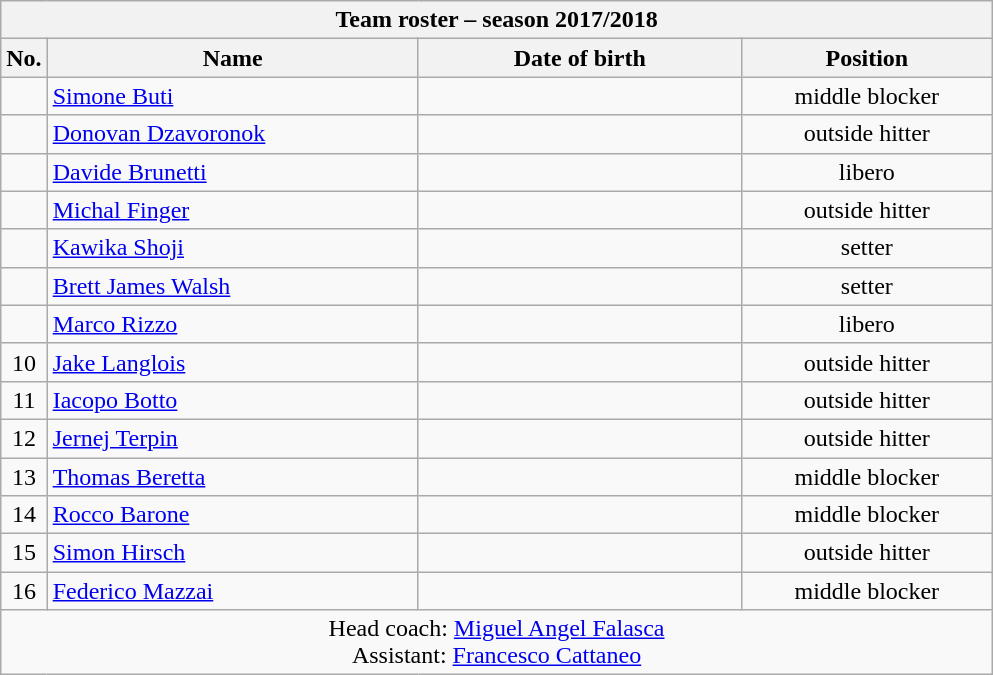<table class="wikitable collapsible collapsed sortable" style="font-size:100%; text-align:center;">
<tr>
<th colspan=6>Team roster – season 2017/2018</th>
</tr>
<tr>
<th>No.</th>
<th style="width:15em">Name</th>
<th style="width:13em">Date of birth</th>
<th style="width:10em">Position</th>
</tr>
<tr>
<td></td>
<td align=left> <a href='#'>Simone Buti</a></td>
<td align=right></td>
<td>middle blocker</td>
</tr>
<tr>
<td></td>
<td align=left> <a href='#'>Donovan Dzavoronok</a></td>
<td align=right></td>
<td>outside hitter</td>
</tr>
<tr>
<td></td>
<td align=left> <a href='#'>Davide Brunetti</a></td>
<td align=right></td>
<td>libero</td>
</tr>
<tr>
<td></td>
<td align=left> <a href='#'>Michal Finger</a></td>
<td align=right></td>
<td>outside hitter</td>
</tr>
<tr>
<td></td>
<td align=left> <a href='#'>Kawika Shoji</a></td>
<td align=right></td>
<td>setter</td>
</tr>
<tr>
<td></td>
<td align=left> <a href='#'>Brett James Walsh</a></td>
<td align=right></td>
<td>setter</td>
</tr>
<tr>
<td></td>
<td align=left> <a href='#'>Marco Rizzo</a></td>
<td align=right></td>
<td>libero</td>
</tr>
<tr>
<td>10</td>
<td align=left> <a href='#'>Jake Langlois</a></td>
<td align=right></td>
<td>outside hitter</td>
</tr>
<tr>
<td>11</td>
<td align=left> <a href='#'>Iacopo Botto</a></td>
<td align=right></td>
<td>outside hitter</td>
</tr>
<tr>
<td>12</td>
<td align=left> <a href='#'>Jernej Terpin</a></td>
<td align=right></td>
<td>outside hitter</td>
</tr>
<tr>
<td>13</td>
<td align=left> <a href='#'>Thomas Beretta</a></td>
<td align=right></td>
<td>middle blocker</td>
</tr>
<tr>
<td>14</td>
<td align=left> <a href='#'>Rocco Barone</a></td>
<td align=right></td>
<td>middle blocker</td>
</tr>
<tr>
<td>15</td>
<td align=left> <a href='#'>Simon Hirsch</a></td>
<td align=right></td>
<td>outside hitter</td>
</tr>
<tr>
<td>16</td>
<td align=left> <a href='#'>Federico Mazzai</a></td>
<td align=right></td>
<td>middle blocker</td>
</tr>
<tr>
<td colspan=4>Head coach: <a href='#'>Miguel Angel Falasca</a><br>Assistant: <a href='#'>Francesco Cattaneo</a></td>
</tr>
</table>
